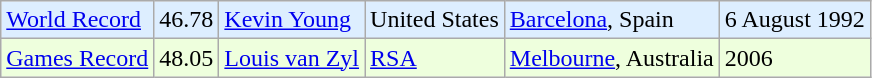<table class="wikitable">
<tr bgcolor = "ddeeff">
<td><a href='#'>World Record</a></td>
<td>46.78</td>
<td><a href='#'>Kevin Young</a></td>
<td>United States</td>
<td><a href='#'>Barcelona</a>, Spain</td>
<td>6 August 1992</td>
</tr>
<tr bgcolor = "eeffdd">
<td><a href='#'>Games Record</a></td>
<td>48.05</td>
<td><a href='#'>Louis van Zyl</a></td>
<td><a href='#'>RSA</a></td>
<td><a href='#'>Melbourne</a>, Australia</td>
<td>2006</td>
</tr>
</table>
